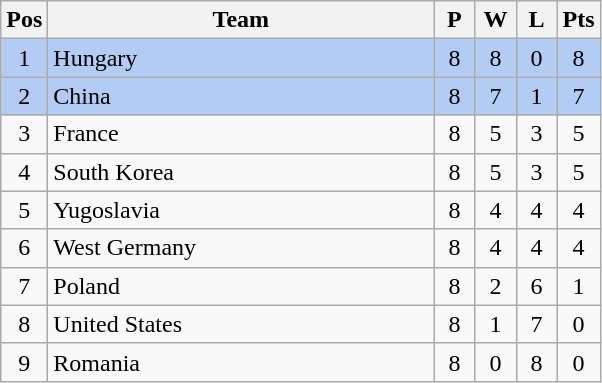<table class="wikitable" style="font-size: 100%">
<tr>
<th width=15>Pos</th>
<th width=250>Team</th>
<th width=20>P</th>
<th width=20>W</th>
<th width=20>L</th>
<th width=20>Pts</th>
</tr>
<tr align=center style="background: #b2ccf4;">
<td>1</td>
<td align="left"> Hungary</td>
<td>8</td>
<td>8</td>
<td>0</td>
<td>8</td>
</tr>
<tr align=center style="background: #b2ccf4;">
<td>2</td>
<td align="left"> China</td>
<td>8</td>
<td>7</td>
<td>1</td>
<td>7</td>
</tr>
<tr align=center>
<td>3</td>
<td align="left"> France</td>
<td>8</td>
<td>5</td>
<td>3</td>
<td>5</td>
</tr>
<tr align=center>
<td>4</td>
<td align="left"> South Korea</td>
<td>8</td>
<td>5</td>
<td>3</td>
<td>5</td>
</tr>
<tr align=center>
<td>5</td>
<td align="left"> Yugoslavia</td>
<td>8</td>
<td>4</td>
<td>4</td>
<td>4</td>
</tr>
<tr align=center>
<td>6</td>
<td align="left"> West Germany</td>
<td>8</td>
<td>4</td>
<td>4</td>
<td>4</td>
</tr>
<tr align=center>
<td>7</td>
<td align="left"> Poland</td>
<td>8</td>
<td>2</td>
<td>6</td>
<td>1</td>
</tr>
<tr align=center>
<td>8</td>
<td align="left"> United States</td>
<td>8</td>
<td>1</td>
<td>7</td>
<td>0</td>
</tr>
<tr align=center>
<td>9</td>
<td align="left"> Romania</td>
<td>8</td>
<td>0</td>
<td>8</td>
<td>0</td>
</tr>
</table>
